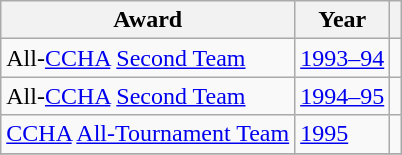<table class="wikitable">
<tr>
<th>Award</th>
<th>Year</th>
<th></th>
</tr>
<tr>
<td>All-<a href='#'>CCHA</a> <a href='#'>Second Team</a></td>
<td><a href='#'>1993–94</a></td>
<td></td>
</tr>
<tr>
<td>All-<a href='#'>CCHA</a> <a href='#'>Second Team</a></td>
<td><a href='#'>1994–95</a></td>
<td></td>
</tr>
<tr>
<td><a href='#'>CCHA</a> <a href='#'>All-Tournament Team</a></td>
<td><a href='#'>1995</a></td>
<td></td>
</tr>
<tr>
</tr>
</table>
